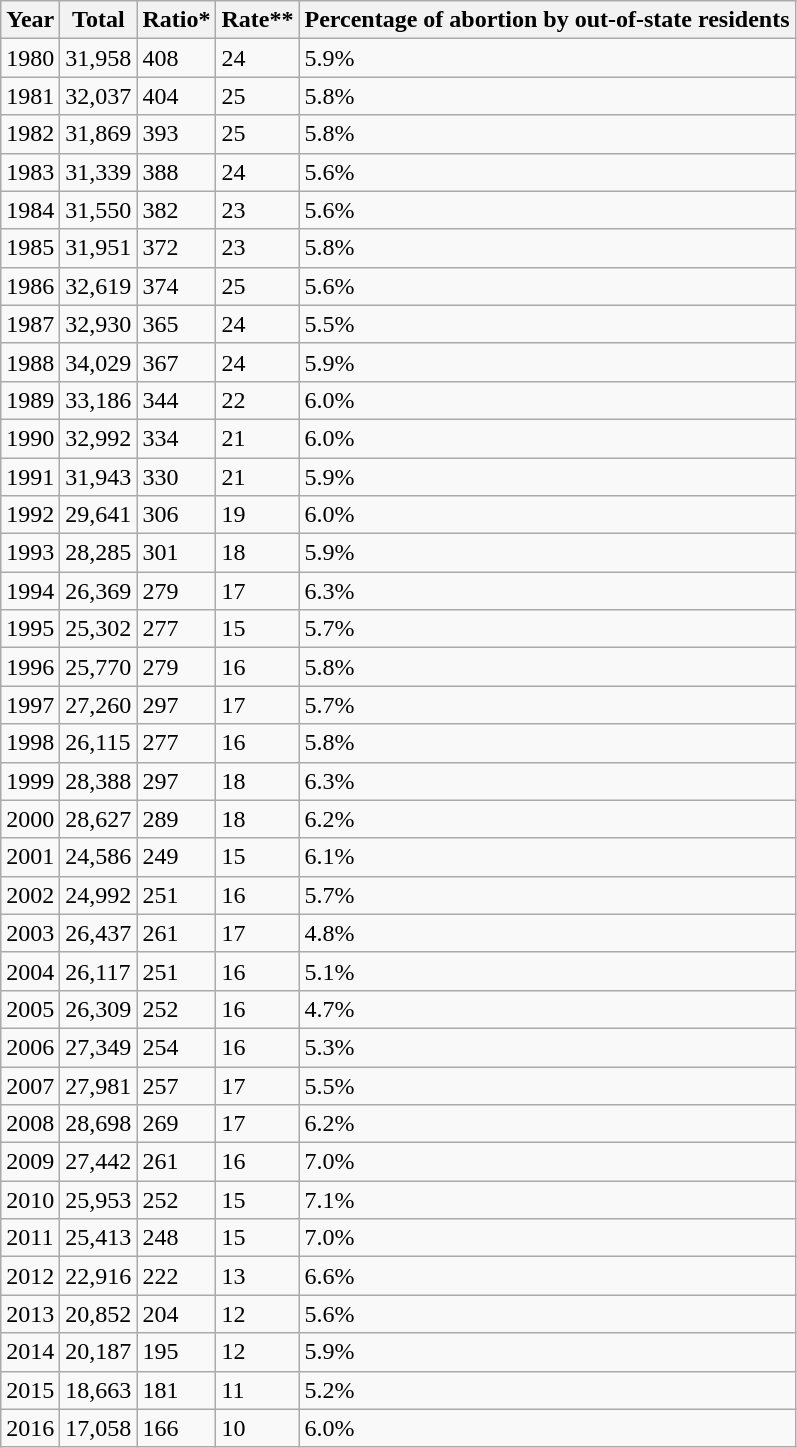<table class="wikitable">
<tr>
<th>Year</th>
<th>Total</th>
<th>Ratio*</th>
<th>Rate**</th>
<th>Percentage of abortion by out-of-state residents</th>
</tr>
<tr>
<td>1980</td>
<td>31,958</td>
<td>408</td>
<td>24</td>
<td>5.9%</td>
</tr>
<tr>
<td>1981</td>
<td>32,037</td>
<td>404</td>
<td>25</td>
<td>5.8%</td>
</tr>
<tr>
<td>1982</td>
<td>31,869</td>
<td>393</td>
<td>25</td>
<td>5.8%</td>
</tr>
<tr>
<td>1983</td>
<td>31,339</td>
<td>388</td>
<td>24</td>
<td>5.6%</td>
</tr>
<tr>
<td>1984</td>
<td>31,550</td>
<td>382</td>
<td>23</td>
<td>5.6%</td>
</tr>
<tr>
<td>1985</td>
<td>31,951</td>
<td>372</td>
<td>23</td>
<td>5.8%</td>
</tr>
<tr>
<td>1986</td>
<td>32,619</td>
<td>374</td>
<td>25</td>
<td>5.6%</td>
</tr>
<tr>
<td>1987</td>
<td>32,930</td>
<td>365</td>
<td>24</td>
<td>5.5%</td>
</tr>
<tr>
<td>1988</td>
<td>34,029</td>
<td>367</td>
<td>24</td>
<td>5.9%</td>
</tr>
<tr>
<td>1989</td>
<td>33,186</td>
<td>344</td>
<td>22</td>
<td>6.0%</td>
</tr>
<tr>
<td>1990</td>
<td>32,992</td>
<td>334</td>
<td>21</td>
<td>6.0%</td>
</tr>
<tr>
<td>1991</td>
<td>31,943</td>
<td>330</td>
<td>21</td>
<td>5.9%</td>
</tr>
<tr>
<td>1992</td>
<td>29,641</td>
<td>306</td>
<td>19</td>
<td>6.0%</td>
</tr>
<tr>
<td>1993</td>
<td>28,285</td>
<td>301</td>
<td>18</td>
<td>5.9%</td>
</tr>
<tr>
<td>1994</td>
<td>26,369</td>
<td>279</td>
<td>17</td>
<td>6.3%</td>
</tr>
<tr>
<td>1995</td>
<td>25,302</td>
<td>277</td>
<td>15</td>
<td>5.7%</td>
</tr>
<tr>
<td>1996</td>
<td>25,770</td>
<td>279</td>
<td>16</td>
<td>5.8%</td>
</tr>
<tr>
<td>1997</td>
<td>27,260</td>
<td>297</td>
<td>17</td>
<td>5.7%</td>
</tr>
<tr>
<td>1998</td>
<td>26,115</td>
<td>277</td>
<td>16</td>
<td>5.8%</td>
</tr>
<tr>
<td>1999</td>
<td>28,388</td>
<td>297</td>
<td>18</td>
<td>6.3%</td>
</tr>
<tr>
<td>2000</td>
<td>28,627</td>
<td>289</td>
<td>18</td>
<td>6.2%</td>
</tr>
<tr>
<td>2001</td>
<td>24,586</td>
<td>249</td>
<td>15</td>
<td>6.1%</td>
</tr>
<tr>
<td>2002</td>
<td>24,992</td>
<td>251</td>
<td>16</td>
<td>5.7%</td>
</tr>
<tr>
<td>2003</td>
<td>26,437</td>
<td>261</td>
<td>17</td>
<td>4.8%</td>
</tr>
<tr>
<td>2004</td>
<td>26,117</td>
<td>251</td>
<td>16</td>
<td>5.1%</td>
</tr>
<tr>
<td>2005</td>
<td>26,309</td>
<td>252</td>
<td>16</td>
<td>4.7%</td>
</tr>
<tr>
<td>2006</td>
<td>27,349</td>
<td>254</td>
<td>16</td>
<td>5.3%</td>
</tr>
<tr>
<td>2007</td>
<td>27,981</td>
<td>257</td>
<td>17</td>
<td>5.5%</td>
</tr>
<tr>
<td>2008</td>
<td>28,698</td>
<td>269</td>
<td>17</td>
<td>6.2%</td>
</tr>
<tr>
<td>2009</td>
<td>27,442</td>
<td>261</td>
<td>16</td>
<td>7.0%</td>
</tr>
<tr>
<td>2010</td>
<td>25,953</td>
<td>252</td>
<td>15</td>
<td>7.1%</td>
</tr>
<tr>
<td>2011</td>
<td>25,413</td>
<td>248</td>
<td>15</td>
<td>7.0%</td>
</tr>
<tr>
<td>2012</td>
<td>22,916</td>
<td>222</td>
<td>13</td>
<td>6.6%</td>
</tr>
<tr>
<td>2013</td>
<td>20,852</td>
<td>204</td>
<td>12</td>
<td>5.6%</td>
</tr>
<tr>
<td>2014</td>
<td>20,187</td>
<td>195</td>
<td>12</td>
<td>5.9%</td>
</tr>
<tr>
<td>2015</td>
<td>18,663</td>
<td>181</td>
<td>11</td>
<td>5.2%</td>
</tr>
<tr>
<td>2016</td>
<td>17,058</td>
<td>166</td>
<td>10</td>
<td>6.0%</td>
</tr>
</table>
